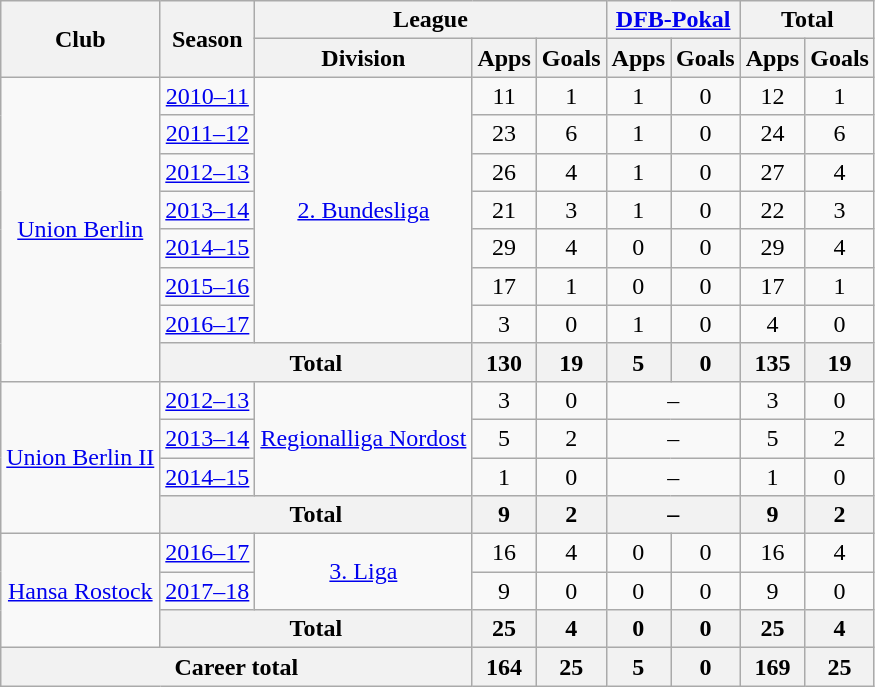<table class="wikitable" style="text-align:center">
<tr>
<th rowspan=2>Club</th>
<th rowspan=2>Season</th>
<th colspan=3>League</th>
<th colspan=2><a href='#'>DFB-Pokal</a></th>
<th colspan=2>Total</th>
</tr>
<tr>
<th>Division</th>
<th>Apps</th>
<th>Goals</th>
<th>Apps</th>
<th>Goals</th>
<th>Apps</th>
<th>Goals</th>
</tr>
<tr>
<td rowspan="8"><a href='#'>Union Berlin</a></td>
<td><a href='#'>2010–11</a></td>
<td rowspan="7"><a href='#'>2. Bundesliga</a></td>
<td>11</td>
<td>1</td>
<td>1</td>
<td>0</td>
<td>12</td>
<td>1</td>
</tr>
<tr>
<td><a href='#'>2011–12</a></td>
<td>23</td>
<td>6</td>
<td>1</td>
<td>0</td>
<td>24</td>
<td>6</td>
</tr>
<tr>
<td><a href='#'>2012–13</a></td>
<td>26</td>
<td>4</td>
<td>1</td>
<td>0</td>
<td>27</td>
<td>4</td>
</tr>
<tr>
<td><a href='#'>2013–14</a></td>
<td>21</td>
<td>3</td>
<td>1</td>
<td>0</td>
<td>22</td>
<td>3</td>
</tr>
<tr>
<td><a href='#'>2014–15</a></td>
<td>29</td>
<td>4</td>
<td>0</td>
<td>0</td>
<td>29</td>
<td>4</td>
</tr>
<tr>
<td><a href='#'>2015–16</a></td>
<td>17</td>
<td>1</td>
<td>0</td>
<td>0</td>
<td>17</td>
<td>1</td>
</tr>
<tr>
<td><a href='#'>2016–17</a></td>
<td>3</td>
<td>0</td>
<td>1</td>
<td>0</td>
<td>4</td>
<td>0</td>
</tr>
<tr>
<th colspan="2">Total</th>
<th>130</th>
<th>19</th>
<th>5</th>
<th>0</th>
<th>135</th>
<th>19</th>
</tr>
<tr>
<td rowspan="4"><a href='#'>Union Berlin II</a></td>
<td><a href='#'>2012–13</a></td>
<td rowspan="3"><a href='#'>Regionalliga Nordost</a></td>
<td>3</td>
<td>0</td>
<td colspan="2">–</td>
<td>3</td>
<td>0</td>
</tr>
<tr>
<td><a href='#'>2013–14</a></td>
<td>5</td>
<td>2</td>
<td colspan="2">–</td>
<td>5</td>
<td>2</td>
</tr>
<tr>
<td><a href='#'>2014–15</a></td>
<td>1</td>
<td>0</td>
<td colspan="2">–</td>
<td>1</td>
<td>0</td>
</tr>
<tr>
<th colspan="2">Total</th>
<th>9</th>
<th>2</th>
<th colspan="2">–</th>
<th>9</th>
<th>2</th>
</tr>
<tr>
<td rowspan="3"><a href='#'>Hansa Rostock</a></td>
<td><a href='#'>2016–17</a></td>
<td rowspan="2"><a href='#'>3. Liga</a></td>
<td>16</td>
<td>4</td>
<td>0</td>
<td>0</td>
<td>16</td>
<td>4</td>
</tr>
<tr>
<td><a href='#'>2017–18</a></td>
<td>9</td>
<td>0</td>
<td>0</td>
<td>0</td>
<td>9</td>
<td>0</td>
</tr>
<tr>
<th colspan="2">Total</th>
<th>25</th>
<th>4</th>
<th>0</th>
<th>0</th>
<th>25</th>
<th>4</th>
</tr>
<tr>
<th colspan="3">Career total</th>
<th>164</th>
<th>25</th>
<th>5</th>
<th>0</th>
<th>169</th>
<th>25</th>
</tr>
</table>
